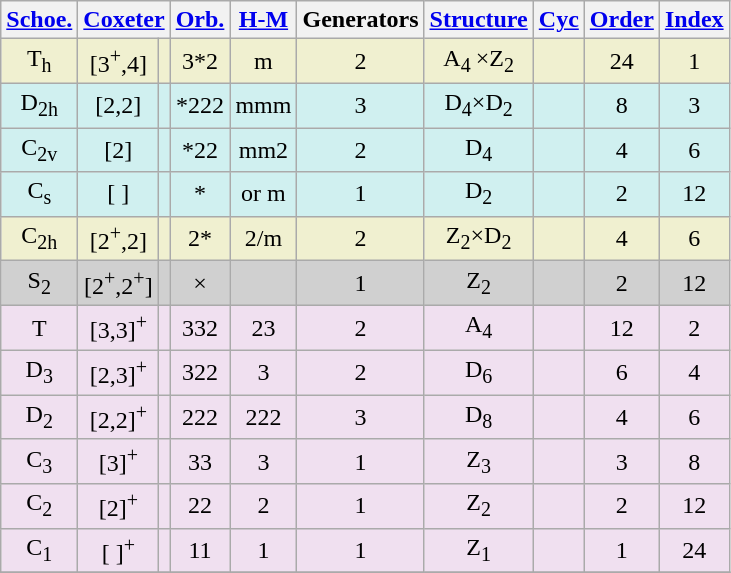<table class="wikitable sortable">
<tr>
<th><a href='#'>Schoe.</a></th>
<th colspan=2><a href='#'>Coxeter</a></th>
<th><a href='#'>Orb.</a></th>
<th><a href='#'>H-M</a></th>
<th>Generators</th>
<th><a href='#'>Structure</a></th>
<th><a href='#'>Cyc</a></th>
<th><a href='#'>Order</a></th>
<th><a href='#'>Index</a></th>
</tr>
<tr align=center BGCOLOR="#f0f0d0">
<td>T<sub>h</sub></td>
<td>[3<sup>+</sup>,4]</td>
<td></td>
<td>3*2</td>
<td>m</td>
<td>2</td>
<td>A<sub>4 </sub>×Z<sub>2</sub></td>
<td></td>
<td>24</td>
<td>1</td>
</tr>
<tr align=center BGCOLOR="#d0f0f0">
<td>D<sub>2h</sub></td>
<td>[2,2]</td>
<td></td>
<td>*222</td>
<td>mmm</td>
<td>3</td>
<td>D<sub>4</sub>×D<sub>2</sub></td>
<td></td>
<td>8</td>
<td>3</td>
</tr>
<tr align=center BGCOLOR="#d0f0f0">
<td>C<sub>2v</sub></td>
<td>[2]</td>
<td></td>
<td>*22</td>
<td>mm2</td>
<td>2</td>
<td>D<sub>4</sub></td>
<td></td>
<td>4</td>
<td>6</td>
</tr>
<tr align=center BGCOLOR="#d0f0f0">
<td>C<sub>s</sub></td>
<td>[ ]</td>
<td></td>
<td>*</td>
<td> or m</td>
<td>1</td>
<td>D<sub>2</sub></td>
<td></td>
<td>2</td>
<td>12<br></td>
</tr>
<tr align=center BGCOLOR="#f0f0d0">
<td>C<sub>2h</sub></td>
<td>[2<sup>+</sup>,2]</td>
<td></td>
<td>2*</td>
<td>2/m</td>
<td>2</td>
<td>Z<sub>2</sub>×D<sub>2</sub></td>
<td></td>
<td>4</td>
<td>6</td>
</tr>
<tr align=center BGCOLOR="#d0d0d0">
<td>S<sub>2</sub></td>
<td>[2<sup>+</sup>,2<sup>+</sup>]</td>
<td></td>
<td>×</td>
<td></td>
<td>1</td>
<td>Z<sub>2</sub></td>
<td></td>
<td>2</td>
<td>12</td>
</tr>
<tr align=center BGCOLOR="#f0e0f0">
<td>T</td>
<td>[3,3]<sup>+</sup></td>
<td></td>
<td>332</td>
<td>23</td>
<td>2</td>
<td>A<sub>4</sub></td>
<td></td>
<td>12</td>
<td>2</td>
</tr>
<tr align=center BGCOLOR="#f0e0f0">
<td>D<sub>3</sub></td>
<td>[2,3]<sup>+</sup></td>
<td></td>
<td>322</td>
<td>3</td>
<td>2</td>
<td>D<sub>6</sub></td>
<td></td>
<td>6</td>
<td>4</td>
</tr>
<tr align=center BGCOLOR="#f0e0f0">
<td>D<sub>2</sub></td>
<td>[2,2]<sup>+</sup></td>
<td></td>
<td>222</td>
<td>222</td>
<td>3</td>
<td>D<sub>8</sub></td>
<td></td>
<td>4</td>
<td>6</td>
</tr>
<tr align=center BGCOLOR="#f0e0f0">
<td>C<sub>3</sub></td>
<td>[3]<sup>+</sup></td>
<td></td>
<td>33</td>
<td>3</td>
<td>1</td>
<td>Z<sub>3</sub></td>
<td></td>
<td>3</td>
<td>8</td>
</tr>
<tr align=center BGCOLOR="#f0e0f0">
<td>C<sub>2</sub></td>
<td>[2]<sup>+</sup></td>
<td></td>
<td>22</td>
<td>2</td>
<td>1</td>
<td>Z<sub>2</sub></td>
<td></td>
<td>2</td>
<td>12</td>
</tr>
<tr align=center BGCOLOR="#f0e0f0">
<td>C<sub>1</sub></td>
<td>[ ]<sup>+</sup></td>
<td></td>
<td>11</td>
<td>1</td>
<td>1</td>
<td>Z<sub>1</sub></td>
<td></td>
<td>1</td>
<td>24</td>
</tr>
<tr>
</tr>
</table>
